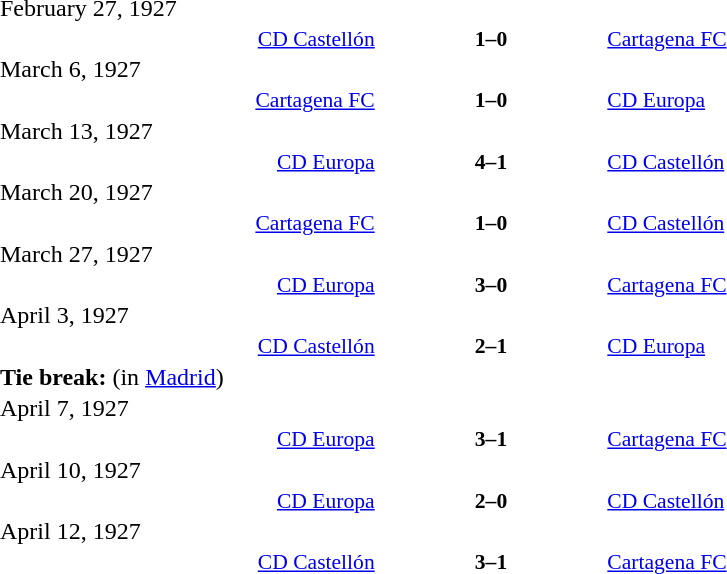<table width=100% cellspacing=1>
<tr>
<th width=20%></th>
<th width=12%></th>
<th width=20%></th>
<th></th>
</tr>
<tr>
<td>February 27, 1927</td>
</tr>
<tr style=font-size:90%>
<td align=right><a href='#'>CD Castellón</a></td>
<td align=center><strong>1–0</strong></td>
<td align=left><a href='#'>Cartagena FC</a></td>
</tr>
<tr>
<td>March 6, 1927</td>
</tr>
<tr style=font-size:90%>
<td align=right><a href='#'>Cartagena FC</a></td>
<td align=center><strong>1–0</strong></td>
<td align=left><a href='#'>CD Europa</a></td>
</tr>
<tr>
<td>March 13, 1927</td>
</tr>
<tr style=font-size:90%>
<td align=right><a href='#'>CD Europa</a></td>
<td align=center><strong>4–1</strong></td>
<td align=left><a href='#'>CD Castellón</a></td>
</tr>
<tr>
<td>March 20, 1927</td>
</tr>
<tr style=font-size:90%>
<td align=right><a href='#'>Cartagena FC</a></td>
<td align=center><strong>1–0</strong></td>
<td align=left><a href='#'>CD Castellón</a></td>
</tr>
<tr>
<td>March 27, 1927</td>
</tr>
<tr style=font-size:90%>
<td align=right><a href='#'>CD Europa</a></td>
<td align=center><strong>3–0</strong></td>
<td align=left><a href='#'>Cartagena FC</a></td>
</tr>
<tr>
<td>April 3, 1927</td>
</tr>
<tr style=font-size:90%>
<td align=right><a href='#'>CD Castellón</a></td>
<td align=center><strong>2–1</strong></td>
<td align=left><a href='#'>CD Europa</a></td>
</tr>
<tr>
<td><strong>Tie break:</strong> (in <a href='#'>Madrid</a>)</td>
</tr>
<tr>
<td>April 7, 1927</td>
</tr>
<tr style=font-size:90%>
<td align=right><a href='#'>CD Europa</a></td>
<td align=center><strong>3–1</strong></td>
<td align=left><a href='#'>Cartagena FC</a></td>
</tr>
<tr>
<td>April 10, 1927</td>
</tr>
<tr style=font-size:90%>
<td align=right><a href='#'>CD Europa</a></td>
<td align=center><strong>2–0</strong></td>
<td align=left><a href='#'>CD Castellón</a></td>
</tr>
<tr>
<td>April 12, 1927</td>
</tr>
<tr style=font-size:90%>
<td align=right><a href='#'>CD Castellón</a></td>
<td align=center><strong>3–1</strong></td>
<td align=left><a href='#'>Cartagena FC</a></td>
</tr>
</table>
